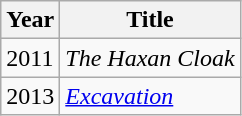<table class="wikitable">
<tr>
<th rowspan="1">Year</th>
<th rowspan="1">Title</th>
</tr>
<tr>
<td>2011</td>
<td><em>The Haxan Cloak</em> </td>
</tr>
<tr>
<td>2013</td>
<td><em><a href='#'>Excavation</a></em> </td>
</tr>
</table>
